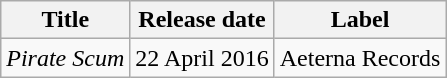<table class="wikitable">
<tr>
<th scope="col">Title</th>
<th scope="col">Release date</th>
<th scope="col">Label</th>
</tr>
<tr>
<td><em>Pirate Scum</em></td>
<td>22 April 2016</td>
<td>Aeterna Records</td>
</tr>
</table>
